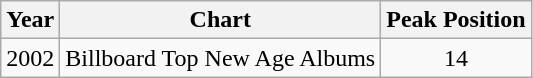<table class="wikitable">
<tr>
<th>Year</th>
<th>Chart</th>
<th>Peak Position</th>
</tr>
<tr>
<td>2002</td>
<td>Billboard Top New Age Albums</td>
<td align="center">14</td>
</tr>
</table>
